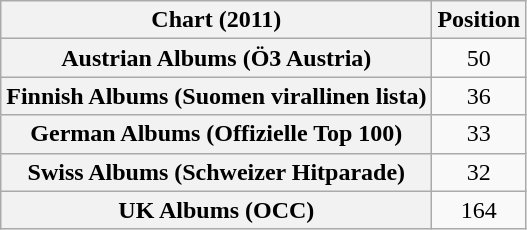<table class="wikitable sortable plainrowheaders" style="text-align:center">
<tr>
<th scope="col">Chart (2011)</th>
<th scope="col">Position</th>
</tr>
<tr>
<th scope="row">Austrian Albums (Ö3 Austria)</th>
<td>50</td>
</tr>
<tr>
<th scope="row">Finnish Albums (Suomen virallinen lista)</th>
<td>36</td>
</tr>
<tr>
<th scope="row">German Albums (Offizielle Top 100)</th>
<td>33</td>
</tr>
<tr>
<th scope="row">Swiss Albums (Schweizer Hitparade)</th>
<td>32</td>
</tr>
<tr>
<th scope="row">UK Albums (OCC)</th>
<td>164</td>
</tr>
</table>
